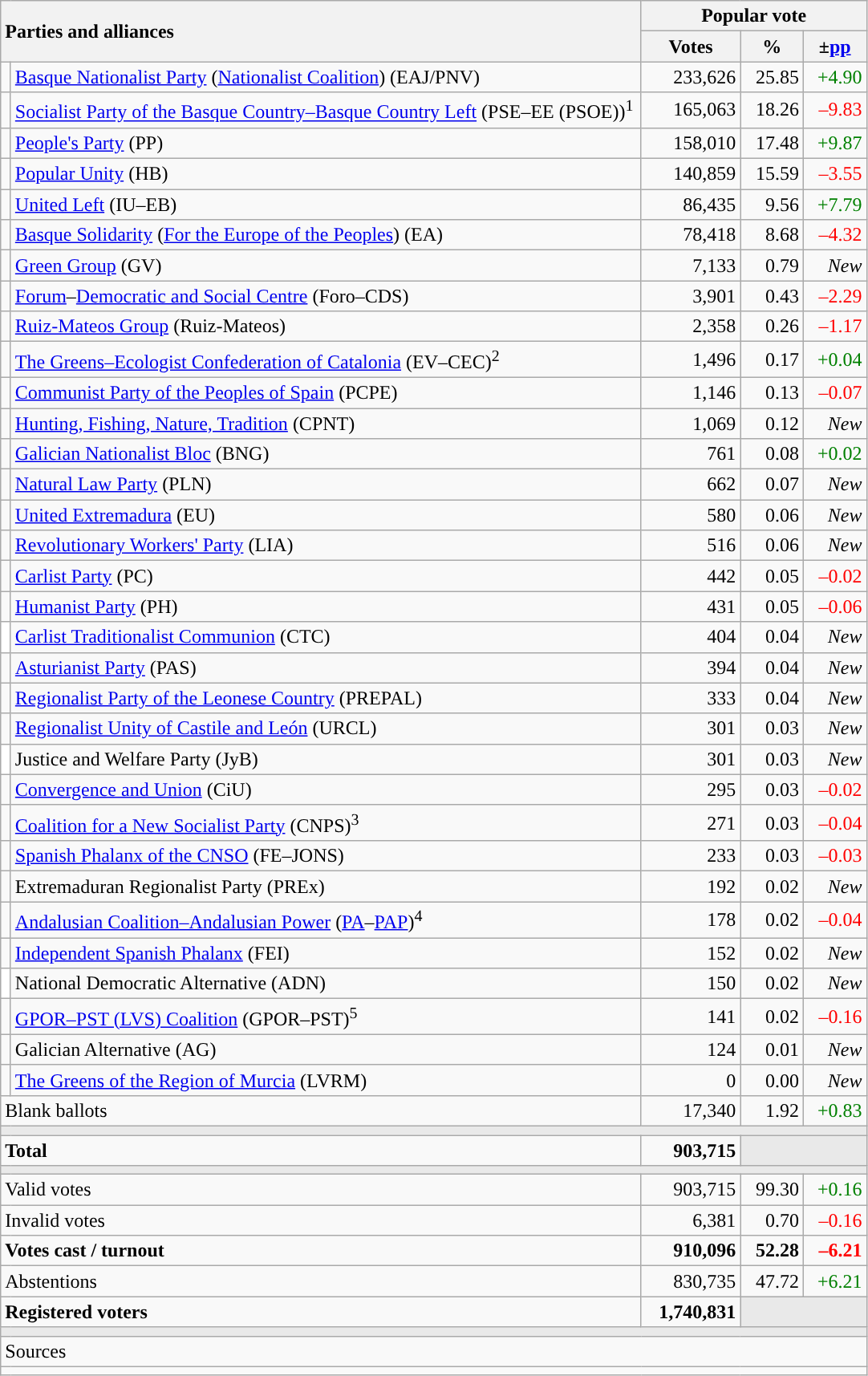<table class="wikitable" style="text-align:right">
<tr>
<th style="text-align:left;" rowspan="2" colspan="2" width="525">Parties and alliances</th>
<th colspan="3">Popular vote</th>
</tr>
<tr>
<th width="75">Votes</th>
<th width="45">%</th>
<th width="45">±<a href='#'>pp</a></th>
</tr>
<tr>
<td width="1" style="color:inherit;background:"></td>
<td align="left"><a href='#'>Basque Nationalist Party</a> (<a href='#'>Nationalist Coalition</a>) (EAJ/PNV)</td>
<td>233,626</td>
<td>25.85</td>
<td style="color:green;">+4.90</td>
</tr>
<tr>
<td style="color:inherit;background:"></td>
<td align="left"><a href='#'>Socialist Party of the Basque Country–Basque Country Left</a> (PSE–EE (PSOE))<sup>1</sup></td>
<td>165,063</td>
<td>18.26</td>
<td style="color:red;">–9.83</td>
</tr>
<tr>
<td style="color:inherit;background:"></td>
<td align="left"><a href='#'>People's Party</a> (PP)</td>
<td>158,010</td>
<td>17.48</td>
<td style="color:green;">+9.87</td>
</tr>
<tr>
<td style="color:inherit;background:"></td>
<td align="left"><a href='#'>Popular Unity</a> (HB)</td>
<td>140,859</td>
<td>15.59</td>
<td style="color:red;">–3.55</td>
</tr>
<tr>
<td style="color:inherit;background:"></td>
<td align="left"><a href='#'>United Left</a> (IU–EB)</td>
<td>86,435</td>
<td>9.56</td>
<td style="color:green;">+7.79</td>
</tr>
<tr>
<td style="color:inherit;background:"></td>
<td align="left"><a href='#'>Basque Solidarity</a> (<a href='#'>For the Europe of the Peoples</a>) (EA)</td>
<td>78,418</td>
<td>8.68</td>
<td style="color:red;">–4.32</td>
</tr>
<tr>
<td style="color:inherit;background:"></td>
<td align="left"><a href='#'>Green Group</a> (GV)</td>
<td>7,133</td>
<td>0.79</td>
<td><em>New</em></td>
</tr>
<tr>
<td style="color:inherit;background:"></td>
<td align="left"><a href='#'>Forum</a>–<a href='#'>Democratic and Social Centre</a> (Foro–CDS)</td>
<td>3,901</td>
<td>0.43</td>
<td style="color:red;">–2.29</td>
</tr>
<tr>
<td style="color:inherit;background:"></td>
<td align="left"><a href='#'>Ruiz-Mateos Group</a> (Ruiz-Mateos)</td>
<td>2,358</td>
<td>0.26</td>
<td style="color:red;">–1.17</td>
</tr>
<tr>
<td style="color:inherit;background:"></td>
<td align="left"><a href='#'>The Greens–Ecologist Confederation of Catalonia</a> (EV–CEC)<sup>2</sup></td>
<td>1,496</td>
<td>0.17</td>
<td style="color:green;">+0.04</td>
</tr>
<tr>
<td style="color:inherit;background:"></td>
<td align="left"><a href='#'>Communist Party of the Peoples of Spain</a> (PCPE)</td>
<td>1,146</td>
<td>0.13</td>
<td style="color:red;">–0.07</td>
</tr>
<tr>
<td style="color:inherit;background:"></td>
<td align="left"><a href='#'>Hunting, Fishing, Nature, Tradition</a> (CPNT)</td>
<td>1,069</td>
<td>0.12</td>
<td><em>New</em></td>
</tr>
<tr>
<td style="color:inherit;background:"></td>
<td align="left"><a href='#'>Galician Nationalist Bloc</a> (BNG)</td>
<td>761</td>
<td>0.08</td>
<td style="color:green;">+0.02</td>
</tr>
<tr>
<td style="color:inherit;background:"></td>
<td align="left"><a href='#'>Natural Law Party</a> (PLN)</td>
<td>662</td>
<td>0.07</td>
<td><em>New</em></td>
</tr>
<tr>
<td style="color:inherit;background:"></td>
<td align="left"><a href='#'>United Extremadura</a> (EU)</td>
<td>580</td>
<td>0.06</td>
<td><em>New</em></td>
</tr>
<tr>
<td style="color:inherit;background:"></td>
<td align="left"><a href='#'>Revolutionary Workers' Party</a> (LIA)</td>
<td>516</td>
<td>0.06</td>
<td><em>New</em></td>
</tr>
<tr>
<td style="color:inherit;background:"></td>
<td align="left"><a href='#'>Carlist Party</a> (PC)</td>
<td>442</td>
<td>0.05</td>
<td style="color:red;">–0.02</td>
</tr>
<tr>
<td style="color:inherit;background:"></td>
<td align="left"><a href='#'>Humanist Party</a> (PH)</td>
<td>431</td>
<td>0.05</td>
<td style="color:red;">–0.06</td>
</tr>
<tr>
<td bgcolor="white"></td>
<td align="left"><a href='#'>Carlist Traditionalist Communion</a> (CTC)</td>
<td>404</td>
<td>0.04</td>
<td><em>New</em></td>
</tr>
<tr>
<td style="color:inherit;background:"></td>
<td align="left"><a href='#'>Asturianist Party</a> (PAS)</td>
<td>394</td>
<td>0.04</td>
<td><em>New</em></td>
</tr>
<tr>
<td style="color:inherit;background:"></td>
<td align="left"><a href='#'>Regionalist Party of the Leonese Country</a> (PREPAL)</td>
<td>333</td>
<td>0.04</td>
<td><em>New</em></td>
</tr>
<tr>
<td style="color:inherit;background:"></td>
<td align="left"><a href='#'>Regionalist Unity of Castile and León</a> (URCL)</td>
<td>301</td>
<td>0.03</td>
<td><em>New</em></td>
</tr>
<tr>
<td bgcolor="white"></td>
<td align="left">Justice and Welfare Party (JyB)</td>
<td>301</td>
<td>0.03</td>
<td><em>New</em></td>
</tr>
<tr>
<td style="color:inherit;background:"></td>
<td align="left"><a href='#'>Convergence and Union</a> (CiU)</td>
<td>295</td>
<td>0.03</td>
<td style="color:red;">–0.02</td>
</tr>
<tr>
<td style="color:inherit;background:"></td>
<td align="left"><a href='#'>Coalition for a New Socialist Party</a> (CNPS)<sup>3</sup></td>
<td>271</td>
<td>0.03</td>
<td style="color:red;">–0.04</td>
</tr>
<tr>
<td style="color:inherit;background:"></td>
<td align="left"><a href='#'>Spanish Phalanx of the CNSO</a> (FE–JONS)</td>
<td>233</td>
<td>0.03</td>
<td style="color:red;">–0.03</td>
</tr>
<tr>
<td style="color:inherit;background:"></td>
<td align="left">Extremaduran Regionalist Party (PREx)</td>
<td>192</td>
<td>0.02</td>
<td><em>New</em></td>
</tr>
<tr>
<td style="color:inherit;background:"></td>
<td align="left"><a href='#'>Andalusian Coalition–Andalusian Power</a> (<a href='#'>PA</a>–<a href='#'>PAP</a>)<sup>4</sup></td>
<td>178</td>
<td>0.02</td>
<td style="color:red;">–0.04</td>
</tr>
<tr>
<td style="color:inherit;background:"></td>
<td align="left"><a href='#'>Independent Spanish Phalanx</a> (FEI)</td>
<td>152</td>
<td>0.02</td>
<td><em>New</em></td>
</tr>
<tr>
<td bgcolor="white"></td>
<td align="left">National Democratic Alternative (ADN)</td>
<td>150</td>
<td>0.02</td>
<td><em>New</em></td>
</tr>
<tr>
<td style="color:inherit;background:"></td>
<td align="left"><a href='#'>GPOR–PST (LVS) Coalition</a> (GPOR–PST)<sup>5</sup></td>
<td>141</td>
<td>0.02</td>
<td style="color:red;">–0.16</td>
</tr>
<tr>
<td style="color:inherit;background:"></td>
<td align="left">Galician Alternative (AG)</td>
<td>124</td>
<td>0.01</td>
<td><em>New</em></td>
</tr>
<tr>
<td style="color:inherit;background:"></td>
<td align="left"><a href='#'>The Greens of the Region of Murcia</a> (LVRM)</td>
<td>0</td>
<td>0.00</td>
<td><em>New</em></td>
</tr>
<tr>
<td align="left" colspan="2">Blank ballots</td>
<td>17,340</td>
<td>1.92</td>
<td style="color:green;">+0.83</td>
</tr>
<tr>
<td colspan="5" bgcolor="#E9E9E9"></td>
</tr>
<tr style="font-weight:bold;">
<td align="left" colspan="2">Total</td>
<td>903,715</td>
<td bgcolor="#E9E9E9" colspan="2"></td>
</tr>
<tr>
<td colspan="5" bgcolor="#E9E9E9"></td>
</tr>
<tr>
<td align="left" colspan="2">Valid votes</td>
<td>903,715</td>
<td>99.30</td>
<td style="color:green;">+0.16</td>
</tr>
<tr>
<td align="left" colspan="2">Invalid votes</td>
<td>6,381</td>
<td>0.70</td>
<td style="color:red;">–0.16</td>
</tr>
<tr style="font-weight:bold;">
<td align="left" colspan="2">Votes cast / turnout</td>
<td>910,096</td>
<td>52.28</td>
<td style="color:red;">–6.21</td>
</tr>
<tr>
<td align="left" colspan="2">Abstentions</td>
<td>830,735</td>
<td>47.72</td>
<td style="color:green;">+6.21</td>
</tr>
<tr style="font-weight:bold;">
<td align="left" colspan="2">Registered voters</td>
<td>1,740,831</td>
<td bgcolor="#E9E9E9" colspan="2"></td>
</tr>
<tr>
<td colspan="5" bgcolor="#E9E9E9"></td>
</tr>
<tr>
<td align="left" colspan="5">Sources</td>
</tr>
<tr>
<td colspan="5" style="text-align:left; max-width:680px;"></td>
</tr>
</table>
